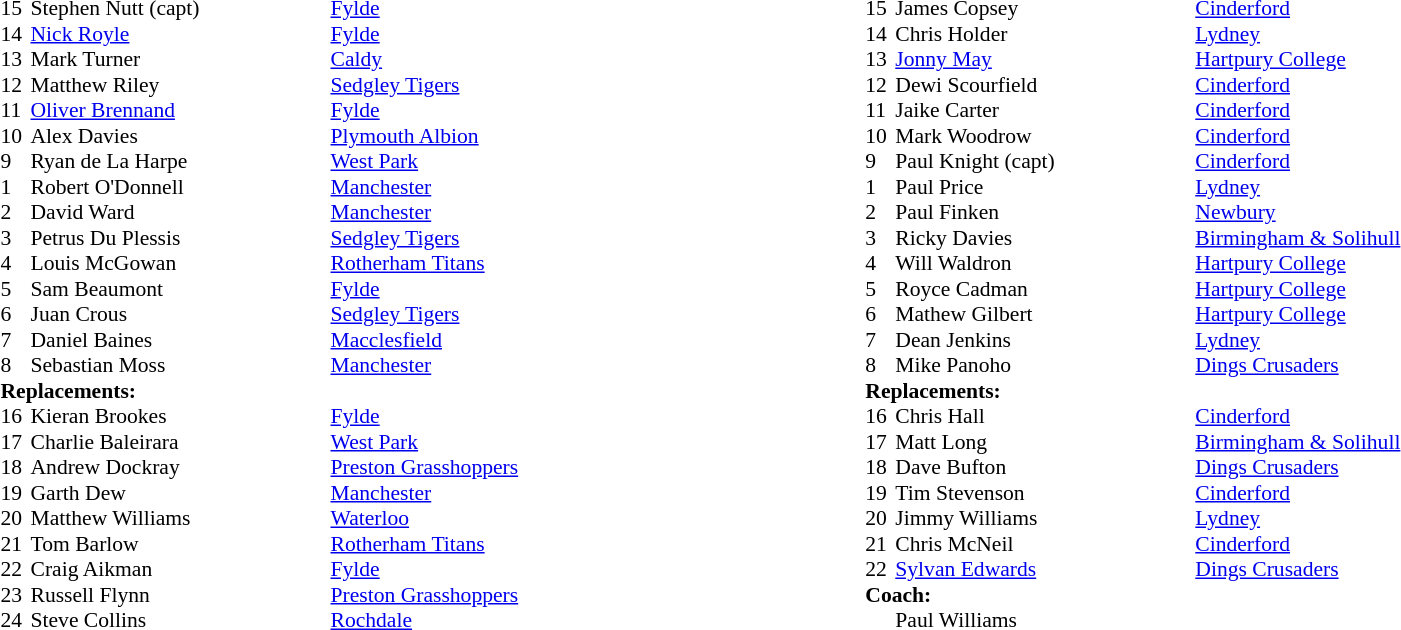<table width="80%">
<tr>
<td valign="top" width="50%"><br><table style="font-size: 90%" cellspacing="0" cellpadding="0">
<tr>
<th width="20"></th>
<th width="200"></th>
</tr>
<tr>
<td>15</td>
<td>Stephen Nutt (capt)</td>
<td><a href='#'>Fylde</a></td>
</tr>
<tr>
<td>14</td>
<td><a href='#'>Nick Royle</a></td>
<td><a href='#'>Fylde</a></td>
</tr>
<tr>
<td>13</td>
<td>Mark Turner</td>
<td><a href='#'>Caldy</a></td>
</tr>
<tr>
<td>12</td>
<td>Matthew Riley</td>
<td><a href='#'>Sedgley Tigers</a></td>
</tr>
<tr>
<td>11</td>
<td><a href='#'>Oliver Brennand</a></td>
<td><a href='#'>Fylde</a></td>
</tr>
<tr>
<td>10</td>
<td>Alex Davies</td>
<td><a href='#'>Plymouth Albion</a></td>
</tr>
<tr>
<td>9</td>
<td>Ryan de La Harpe</td>
<td><a href='#'>West Park</a></td>
</tr>
<tr>
<td>1</td>
<td>Robert O'Donnell</td>
<td><a href='#'>Manchester</a></td>
</tr>
<tr>
<td>2</td>
<td>David Ward</td>
<td><a href='#'>Manchester</a></td>
</tr>
<tr>
<td>3</td>
<td>Petrus Du Plessis</td>
<td><a href='#'>Sedgley Tigers</a></td>
</tr>
<tr>
<td>4</td>
<td>Louis McGowan</td>
<td><a href='#'>Rotherham Titans</a></td>
</tr>
<tr>
<td>5</td>
<td>Sam Beaumont</td>
<td><a href='#'>Fylde</a></td>
</tr>
<tr>
<td>6</td>
<td>Juan Crous</td>
<td><a href='#'>Sedgley Tigers</a></td>
</tr>
<tr>
<td>7</td>
<td>Daniel Baines</td>
<td><a href='#'>Macclesfield</a></td>
</tr>
<tr>
<td>8</td>
<td>Sebastian Moss</td>
<td><a href='#'>Manchester</a></td>
</tr>
<tr>
<td colspan=3><strong>Replacements:</strong></td>
</tr>
<tr>
<td>16</td>
<td>Kieran Brookes</td>
<td><a href='#'>Fylde</a></td>
</tr>
<tr>
<td>17</td>
<td>Charlie Baleirara</td>
<td><a href='#'>West Park</a></td>
</tr>
<tr>
<td>18</td>
<td>Andrew Dockray</td>
<td><a href='#'>Preston Grasshoppers</a></td>
</tr>
<tr>
<td>19</td>
<td>Garth Dew</td>
<td><a href='#'>Manchester</a></td>
</tr>
<tr>
<td>20</td>
<td>Matthew Williams</td>
<td><a href='#'>Waterloo</a></td>
</tr>
<tr>
<td>21</td>
<td>Tom Barlow</td>
<td><a href='#'>Rotherham Titans</a></td>
</tr>
<tr>
<td>22</td>
<td>Craig Aikman</td>
<td><a href='#'>Fylde</a></td>
</tr>
<tr>
<td>23</td>
<td>Russell Flynn</td>
<td><a href='#'>Preston Grasshoppers</a></td>
</tr>
<tr>
<td>24</td>
<td>Steve Collins</td>
<td><a href='#'>Rochdale</a></td>
</tr>
<tr>
</tr>
</table>
</td>
<td valign="top" width="50%"><br><table style="font-size: 90%" cellspacing="0" cellpadding="0" align="center">
<tr>
<th width="20"></th>
<th width="200"></th>
</tr>
<tr>
<td>15</td>
<td>James Copsey</td>
<td><a href='#'>Cinderford</a></td>
</tr>
<tr>
<td>14</td>
<td>Chris Holder</td>
<td><a href='#'>Lydney</a></td>
</tr>
<tr>
<td>13</td>
<td><a href='#'>Jonny May</a></td>
<td><a href='#'>Hartpury College</a></td>
</tr>
<tr>
<td>12</td>
<td>Dewi Scourfield</td>
<td><a href='#'>Cinderford</a></td>
</tr>
<tr>
<td>11</td>
<td>Jaike Carter</td>
<td><a href='#'>Cinderford</a></td>
</tr>
<tr>
<td>10</td>
<td>Mark Woodrow</td>
<td><a href='#'>Cinderford</a></td>
</tr>
<tr>
<td>9</td>
<td>Paul Knight (capt)</td>
<td><a href='#'>Cinderford</a></td>
</tr>
<tr>
<td>1</td>
<td>Paul Price</td>
<td><a href='#'>Lydney</a></td>
</tr>
<tr>
<td>2</td>
<td>Paul Finken</td>
<td><a href='#'>Newbury</a></td>
</tr>
<tr>
<td>3</td>
<td>Ricky Davies</td>
<td><a href='#'>Birmingham & Solihull</a></td>
</tr>
<tr>
<td>4</td>
<td>Will Waldron</td>
<td><a href='#'>Hartpury College</a></td>
</tr>
<tr>
<td>5</td>
<td>Royce Cadman</td>
<td><a href='#'>Hartpury College</a></td>
</tr>
<tr>
<td>6</td>
<td>Mathew Gilbert</td>
<td><a href='#'>Hartpury College</a></td>
</tr>
<tr>
<td>7</td>
<td>Dean Jenkins</td>
<td><a href='#'>Lydney</a></td>
</tr>
<tr>
<td>8</td>
<td>Mike Panoho</td>
<td><a href='#'>Dings Crusaders</a></td>
</tr>
<tr>
<td colspan=3><strong>Replacements:</strong></td>
</tr>
<tr>
<td>16</td>
<td>Chris Hall</td>
<td><a href='#'>Cinderford</a></td>
</tr>
<tr>
<td>17</td>
<td>Matt Long</td>
<td><a href='#'>Birmingham & Solihull</a></td>
</tr>
<tr>
<td>18</td>
<td>Dave Bufton</td>
<td><a href='#'>Dings Crusaders</a></td>
</tr>
<tr>
<td>19</td>
<td>Tim Stevenson</td>
<td><a href='#'>Cinderford</a></td>
</tr>
<tr>
<td>20</td>
<td>Jimmy Williams</td>
<td><a href='#'>Lydney</a></td>
</tr>
<tr>
<td>21</td>
<td>Chris McNeil</td>
<td><a href='#'>Cinderford</a></td>
</tr>
<tr>
<td>22</td>
<td><a href='#'>Sylvan Edwards</a></td>
<td><a href='#'>Dings Crusaders</a></td>
</tr>
<tr>
<td colspan=3><strong>Coach:</strong></td>
</tr>
<tr>
<td></td>
<td>Paul Williams</td>
</tr>
</table>
</td>
</tr>
</table>
